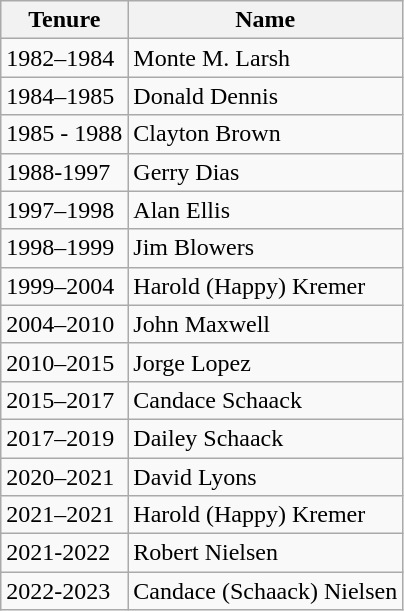<table class="wikitable">
<tr>
<th>Tenure</th>
<th>Name</th>
</tr>
<tr>
<td>1982–1984</td>
<td>Monte M. Larsh </td>
</tr>
<tr>
<td>1984–1985</td>
<td>Donald Dennis </td>
</tr>
<tr>
<td>1985 - 1988</td>
<td>Clayton Brown </td>
</tr>
<tr>
<td>1988-1997</td>
<td>Gerry Dias </td>
</tr>
<tr>
<td>1997–1998</td>
<td>Alan Ellis </td>
</tr>
<tr>
<td>1998–1999</td>
<td>Jim Blowers </td>
</tr>
<tr>
<td>1999–2004</td>
<td>Harold (Happy) Kremer</td>
</tr>
<tr>
<td>2004–2010</td>
<td>John Maxwell </td>
</tr>
<tr>
<td>2010–2015</td>
<td>Jorge Lopez</td>
</tr>
<tr>
<td>2015–2017</td>
<td>Candace Schaack</td>
</tr>
<tr>
<td>2017–2019</td>
<td>Dailey Schaack</td>
</tr>
<tr>
<td>2020–2021</td>
<td>David Lyons</td>
</tr>
<tr>
<td>2021–2021</td>
<td>Harold (Happy) Kremer</td>
</tr>
<tr>
<td>2021-2022</td>
<td>Robert Nielsen</td>
</tr>
<tr>
<td>2022-2023</td>
<td>Candace (Schaack) Nielsen</td>
</tr>
</table>
